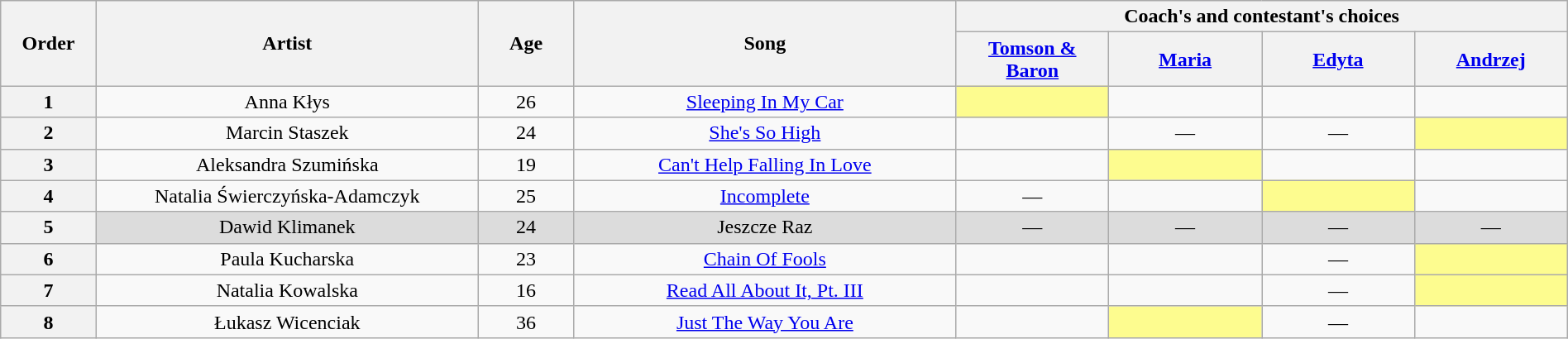<table class="wikitable" style="text-align:center; width:100%;">
<tr>
<th scope="col" rowspan="2" style="width:05%;">Order</th>
<th scope="col" rowspan="2" style="width:20%;">Artist</th>
<th scope="col" rowspan="2" style="width:05%;">Age</th>
<th scope="col" rowspan="2" style="width:20%;">Song</th>
<th scope="col" colspan="4" style="width:32%;">Coach's and contestant's choices</th>
</tr>
<tr>
<th style="width:08%;"><a href='#'>Tomson & Baron</a></th>
<th style="width:08%;"><a href='#'>Maria</a></th>
<th style="width:08%;"><a href='#'>Edyta</a></th>
<th style="width:08%;"><a href='#'>Andrzej</a></th>
</tr>
<tr>
<th>1</th>
<td>Anna Kłys</td>
<td>26</td>
<td><a href='#'>Sleeping In My Car</a></td>
<td style="background:#fdfc8f;"><strong></strong></td>
<td><strong></strong></td>
<td><strong></strong></td>
<td><strong></strong></td>
</tr>
<tr>
<th>2</th>
<td>Marcin Staszek</td>
<td>24</td>
<td><a href='#'>She's So High</a></td>
<td><strong></strong></td>
<td>—</td>
<td>—</td>
<td style="background:#fdfc8f;"><strong></strong></td>
</tr>
<tr>
<th>3</th>
<td>Aleksandra Szumińska</td>
<td>19</td>
<td><a href='#'>Can't Help Falling In Love</a></td>
<td><strong></strong></td>
<td style="background:#fdfc8f;"><strong></strong></td>
<td><strong></strong></td>
<td><strong></strong></td>
</tr>
<tr>
<th>4</th>
<td>Natalia Świerczyńska-Adamczyk</td>
<td>25</td>
<td><a href='#'>Incomplete</a></td>
<td>—</td>
<td><strong></strong></td>
<td style="background:#fdfc8f;"><strong></strong></td>
<td><strong></strong></td>
</tr>
<tr>
<th>5</th>
<td style="background:#DCDCDC;">Dawid Klimanek</td>
<td style="background:#DCDCDC;">24</td>
<td style="background:#DCDCDC;">Jeszcze Raz</td>
<td style="background:#DCDCDC;">—</td>
<td style="background:#DCDCDC;">—</td>
<td style="background:#DCDCDC;">—</td>
<td style="background:#DCDCDC;">—</td>
</tr>
<tr>
<th>6</th>
<td>Paula Kucharska</td>
<td>23</td>
<td><a href='#'>Chain Of Fools</a></td>
<td><strong></strong></td>
<td><strong></strong></td>
<td>—</td>
<td style="background:#fdfc8f;"><strong></strong></td>
</tr>
<tr>
<th>7</th>
<td>Natalia Kowalska</td>
<td>16</td>
<td><a href='#'>Read All About It, Pt. III</a></td>
<td><strong></strong></td>
<td><strong></strong></td>
<td>—</td>
<td style="background:#fdfc8f;"><strong></strong></td>
</tr>
<tr>
<th>8</th>
<td>Łukasz Wicenciak</td>
<td>36</td>
<td><a href='#'>Just The Way You Are</a></td>
<td><strong></strong></td>
<td style="background:#fdfc8f;"><strong></strong></td>
<td>—</td>
<td><strong></strong></td>
</tr>
</table>
